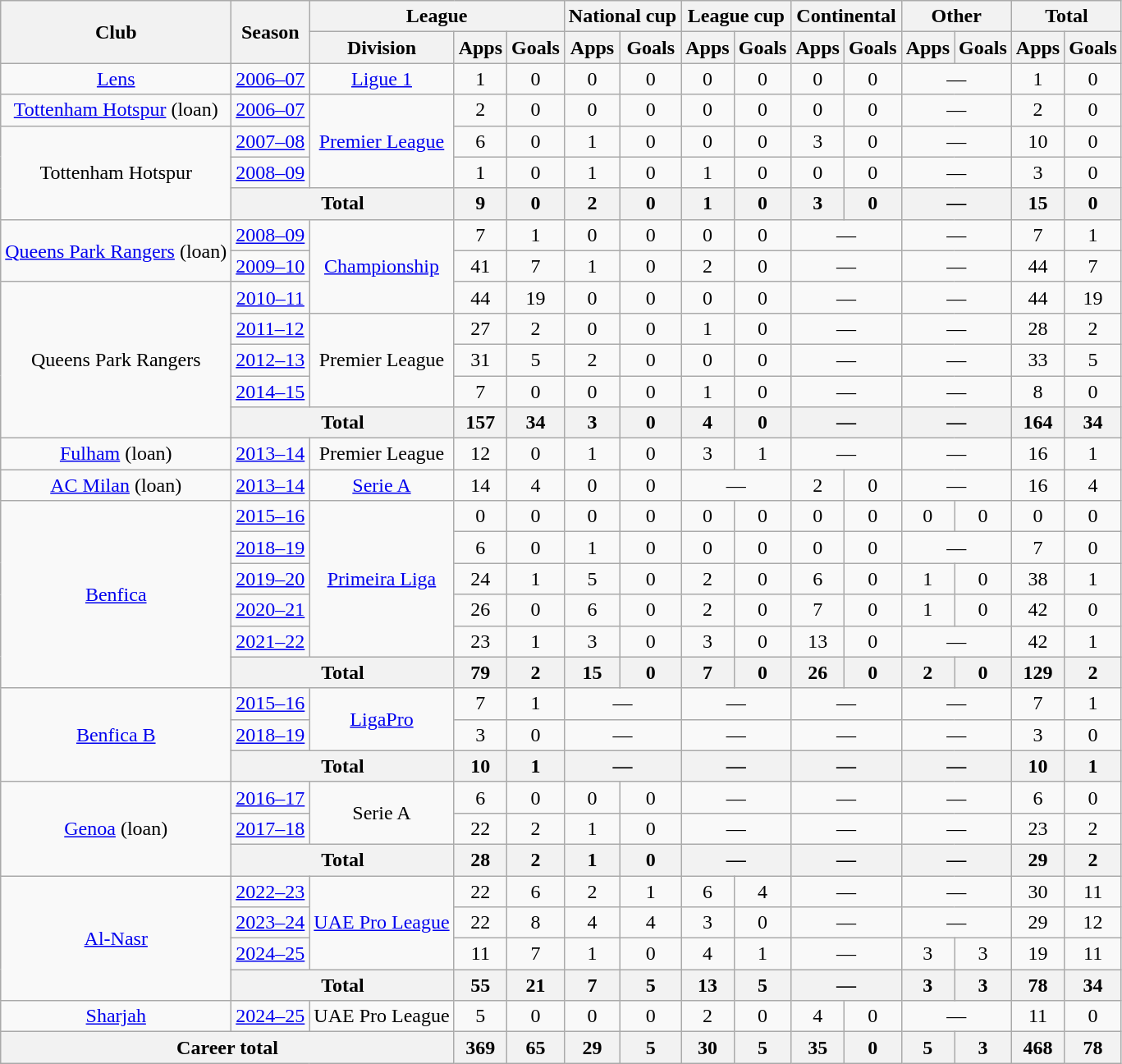<table class="wikitable" style="text-align:center">
<tr>
<th rowspan="2">Club</th>
<th rowspan="2">Season</th>
<th colspan="3">League</th>
<th colspan="2">National cup</th>
<th colspan="2">League cup</th>
<th colspan="2">Continental</th>
<th colspan="2">Other</th>
<th colspan="2">Total</th>
</tr>
<tr>
<th>Division</th>
<th>Apps</th>
<th>Goals</th>
<th>Apps</th>
<th>Goals</th>
<th>Apps</th>
<th>Goals</th>
<th>Apps</th>
<th>Goals</th>
<th>Apps</th>
<th>Goals</th>
<th>Apps</th>
<th>Goals</th>
</tr>
<tr>
<td><a href='#'>Lens</a></td>
<td><a href='#'>2006–07</a></td>
<td><a href='#'>Ligue 1</a></td>
<td>1</td>
<td>0</td>
<td>0</td>
<td>0</td>
<td>0</td>
<td>0</td>
<td>0</td>
<td>0</td>
<td colspan="2">—</td>
<td>1</td>
<td>0</td>
</tr>
<tr>
<td><a href='#'>Tottenham Hotspur</a> (loan)</td>
<td><a href='#'>2006–07</a></td>
<td rowspan="3"><a href='#'>Premier League</a></td>
<td>2</td>
<td>0</td>
<td>0</td>
<td>0</td>
<td>0</td>
<td>0</td>
<td>0</td>
<td>0</td>
<td colspan="2">—</td>
<td>2</td>
<td>0</td>
</tr>
<tr>
<td rowspan="3">Tottenham Hotspur</td>
<td><a href='#'>2007–08</a></td>
<td>6</td>
<td>0</td>
<td>1</td>
<td>0</td>
<td>0</td>
<td>0</td>
<td>3</td>
<td>0</td>
<td colspan="2">—</td>
<td>10</td>
<td>0</td>
</tr>
<tr>
<td><a href='#'>2008–09</a></td>
<td>1</td>
<td>0</td>
<td>1</td>
<td>0</td>
<td>1</td>
<td>0</td>
<td>0</td>
<td>0</td>
<td colspan="2">—</td>
<td>3</td>
<td>0</td>
</tr>
<tr>
<th colspan="2">Total</th>
<th>9</th>
<th>0</th>
<th>2</th>
<th>0</th>
<th>1</th>
<th>0</th>
<th>3</th>
<th>0</th>
<th colspan="2">—</th>
<th>15</th>
<th>0</th>
</tr>
<tr>
<td rowspan="2"><a href='#'>Queens Park Rangers</a> (loan)</td>
<td><a href='#'>2008–09</a></td>
<td rowspan="3"><a href='#'>Championship</a></td>
<td>7</td>
<td>1</td>
<td>0</td>
<td>0</td>
<td>0</td>
<td>0</td>
<td colspan="2">—</td>
<td colspan="2">—</td>
<td>7</td>
<td>1</td>
</tr>
<tr>
<td><a href='#'>2009–10</a></td>
<td>41</td>
<td>7</td>
<td>1</td>
<td>0</td>
<td>2</td>
<td>0</td>
<td colspan="2">—</td>
<td colspan="2">—</td>
<td>44</td>
<td>7</td>
</tr>
<tr>
<td rowspan="5">Queens Park Rangers</td>
<td><a href='#'>2010–11</a></td>
<td>44</td>
<td>19</td>
<td>0</td>
<td>0</td>
<td>0</td>
<td>0</td>
<td colspan="2">—</td>
<td colspan="2">—</td>
<td>44</td>
<td>19</td>
</tr>
<tr>
<td><a href='#'>2011–12</a></td>
<td rowspan="3">Premier League</td>
<td>27</td>
<td>2</td>
<td>0</td>
<td>0</td>
<td>1</td>
<td>0</td>
<td colspan="2">—</td>
<td colspan="2">—</td>
<td>28</td>
<td>2</td>
</tr>
<tr>
<td><a href='#'>2012–13</a></td>
<td>31</td>
<td>5</td>
<td>2</td>
<td>0</td>
<td>0</td>
<td>0</td>
<td colspan="2">—</td>
<td colspan="2">—</td>
<td>33</td>
<td>5</td>
</tr>
<tr>
<td><a href='#'>2014–15</a></td>
<td>7</td>
<td>0</td>
<td>0</td>
<td>0</td>
<td>1</td>
<td>0</td>
<td colspan="2">—</td>
<td colspan="2">—</td>
<td>8</td>
<td>0</td>
</tr>
<tr>
<th colspan="2">Total</th>
<th>157</th>
<th>34</th>
<th>3</th>
<th>0</th>
<th>4</th>
<th>0</th>
<th colspan="2">—</th>
<th colspan="2">—</th>
<th>164</th>
<th>34</th>
</tr>
<tr>
<td><a href='#'>Fulham</a> (loan)</td>
<td><a href='#'>2013–14</a></td>
<td>Premier League</td>
<td>12</td>
<td>0</td>
<td>1</td>
<td>0</td>
<td>3</td>
<td>1</td>
<td colspan="2">—</td>
<td colspan="2">—</td>
<td>16</td>
<td>1</td>
</tr>
<tr>
<td><a href='#'>AC Milan</a> (loan)</td>
<td><a href='#'>2013–14</a></td>
<td><a href='#'>Serie A</a></td>
<td>14</td>
<td>4</td>
<td>0</td>
<td>0</td>
<td colspan="2">—</td>
<td>2</td>
<td>0</td>
<td colspan="2">—</td>
<td>16</td>
<td>4</td>
</tr>
<tr>
<td rowspan="6"><a href='#'>Benfica</a></td>
<td><a href='#'>2015–16</a></td>
<td rowspan="5"><a href='#'>Primeira Liga</a></td>
<td>0</td>
<td>0</td>
<td>0</td>
<td>0</td>
<td>0</td>
<td>0</td>
<td>0</td>
<td>0</td>
<td>0</td>
<td>0</td>
<td>0</td>
<td>0</td>
</tr>
<tr>
<td><a href='#'>2018–19</a></td>
<td>6</td>
<td>0</td>
<td>1</td>
<td>0</td>
<td>0</td>
<td>0</td>
<td>0</td>
<td>0</td>
<td colspan="2">—</td>
<td>7</td>
<td>0</td>
</tr>
<tr>
<td><a href='#'>2019–20</a></td>
<td>24</td>
<td>1</td>
<td>5</td>
<td>0</td>
<td>2</td>
<td>0</td>
<td>6</td>
<td>0</td>
<td>1</td>
<td>0</td>
<td>38</td>
<td>1</td>
</tr>
<tr>
<td><a href='#'>2020–21</a></td>
<td>26</td>
<td>0</td>
<td>6</td>
<td>0</td>
<td>2</td>
<td>0</td>
<td>7</td>
<td>0</td>
<td>1</td>
<td>0</td>
<td>42</td>
<td>0</td>
</tr>
<tr>
<td><a href='#'>2021–22</a></td>
<td>23</td>
<td>1</td>
<td>3</td>
<td>0</td>
<td>3</td>
<td>0</td>
<td>13</td>
<td>0</td>
<td colspan="2">—</td>
<td>42</td>
<td>1</td>
</tr>
<tr>
<th colspan="2">Total</th>
<th>79</th>
<th>2</th>
<th>15</th>
<th>0</th>
<th>7</th>
<th>0</th>
<th>26</th>
<th>0</th>
<th>2</th>
<th>0</th>
<th>129</th>
<th>2</th>
</tr>
<tr>
<td rowspan="3"><a href='#'>Benfica B</a></td>
<td><a href='#'>2015–16</a></td>
<td rowspan="2"><a href='#'>LigaPro</a></td>
<td>7</td>
<td>1</td>
<td colspan="2">—</td>
<td colspan="2">—</td>
<td colspan="2">—</td>
<td colspan="2">—</td>
<td>7</td>
<td>1</td>
</tr>
<tr>
<td><a href='#'>2018–19</a></td>
<td>3</td>
<td>0</td>
<td colspan="2">—</td>
<td colspan="2">—</td>
<td colspan="2">—</td>
<td colspan="2">—</td>
<td>3</td>
<td>0</td>
</tr>
<tr>
<th colspan="2">Total</th>
<th>10</th>
<th>1</th>
<th colspan="2">—</th>
<th colspan="2">—</th>
<th colspan="2">—</th>
<th colspan="2">—</th>
<th>10</th>
<th>1</th>
</tr>
<tr>
<td rowspan="3"><a href='#'>Genoa</a> (loan)</td>
<td><a href='#'>2016–17</a></td>
<td rowspan="2">Serie A</td>
<td>6</td>
<td>0</td>
<td>0</td>
<td>0</td>
<td colspan="2">—</td>
<td colspan="2">—</td>
<td colspan="2">—</td>
<td>6</td>
<td>0</td>
</tr>
<tr>
<td><a href='#'>2017–18</a></td>
<td>22</td>
<td>2</td>
<td>1</td>
<td>0</td>
<td colspan="2">—</td>
<td colspan="2">—</td>
<td colspan="2">—</td>
<td>23</td>
<td>2</td>
</tr>
<tr>
<th colspan="2">Total</th>
<th>28</th>
<th>2</th>
<th>1</th>
<th>0</th>
<th colspan="2">—</th>
<th colspan="2">—</th>
<th colspan="2">—</th>
<th>29</th>
<th>2</th>
</tr>
<tr>
<td rowspan="4"><a href='#'>Al-Nasr</a></td>
<td><a href='#'>2022–23</a></td>
<td rowspan="3"><a href='#'>UAE Pro League</a></td>
<td>22</td>
<td>6</td>
<td>2</td>
<td>1</td>
<td>6</td>
<td>4</td>
<td colspan="2">—</td>
<td colspan="2">—</td>
<td>30</td>
<td>11</td>
</tr>
<tr>
<td><a href='#'>2023–24</a></td>
<td>22</td>
<td>8</td>
<td>4</td>
<td>4</td>
<td>3</td>
<td>0</td>
<td colspan="2">—</td>
<td colspan="2">—</td>
<td>29</td>
<td>12</td>
</tr>
<tr>
<td><a href='#'>2024–25</a></td>
<td>11</td>
<td>7</td>
<td>1</td>
<td>0</td>
<td>4</td>
<td>1</td>
<td colspan="2">—</td>
<td>3</td>
<td>3</td>
<td>19</td>
<td>11</td>
</tr>
<tr>
<th colspan="2">Total</th>
<th>55</th>
<th>21</th>
<th>7</th>
<th>5</th>
<th>13</th>
<th>5</th>
<th colspan="2">—</th>
<th>3</th>
<th>3</th>
<th>78</th>
<th>34</th>
</tr>
<tr>
<td><a href='#'> Sharjah</a></td>
<td><a href='#'>2024–25</a></td>
<td>UAE Pro League</td>
<td>5</td>
<td>0</td>
<td>0</td>
<td>0</td>
<td>2</td>
<td>0</td>
<td>4</td>
<td>0</td>
<td colspan="2">—</td>
<td>11</td>
<td>0</td>
</tr>
<tr>
<th colspan="3">Career total</th>
<th>369</th>
<th>65</th>
<th>29</th>
<th>5</th>
<th>30</th>
<th>5</th>
<th>35</th>
<th>0</th>
<th>5</th>
<th>3</th>
<th>468</th>
<th>78</th>
</tr>
</table>
